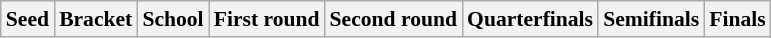<table class="sortable wikitable" style="white-space:nowrap; font-size:90%;">
<tr>
<th>Seed</th>
<th>Bracket</th>
<th>School</th>
<th>First round</th>
<th>Second round</th>
<th>Quarterfinals</th>
<th>Semifinals</th>
<th>Finals</th>
</tr>
</table>
